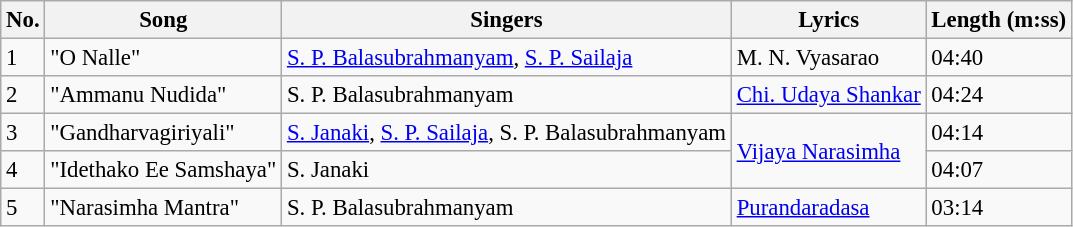<table class="wikitable" style="font-size:95%;">
<tr>
<th>No.</th>
<th>Song</th>
<th>Singers</th>
<th>Lyrics</th>
<th>Length (m:ss)</th>
</tr>
<tr>
<td>1</td>
<td>"O Nalle"</td>
<td><a href='#'>S. P. Balasubrahmanyam</a>, <a href='#'>S. P. Sailaja</a></td>
<td>M. N. Vyasarao</td>
<td>04:40</td>
</tr>
<tr>
<td>2</td>
<td>"Ammanu Nudida"</td>
<td>S. P. Balasubrahmanyam</td>
<td><a href='#'>Chi. Udaya Shankar</a></td>
<td>04:24</td>
</tr>
<tr>
<td>3</td>
<td>"Gandharvagiriyali"</td>
<td><a href='#'>S. Janaki</a>, <a href='#'>S. P. Sailaja</a>, S. P. Balasubrahmanyam</td>
<td rowspan=2><a href='#'>Vijaya Narasimha</a></td>
<td>04:14</td>
</tr>
<tr>
<td>4</td>
<td>"Idethako Ee Samshaya"</td>
<td>S. Janaki</td>
<td>04:07</td>
</tr>
<tr>
<td>5</td>
<td>"Narasimha Mantra"</td>
<td>S. P. Balasubrahmanyam</td>
<td><a href='#'>Purandaradasa</a></td>
<td>03:14</td>
</tr>
</table>
